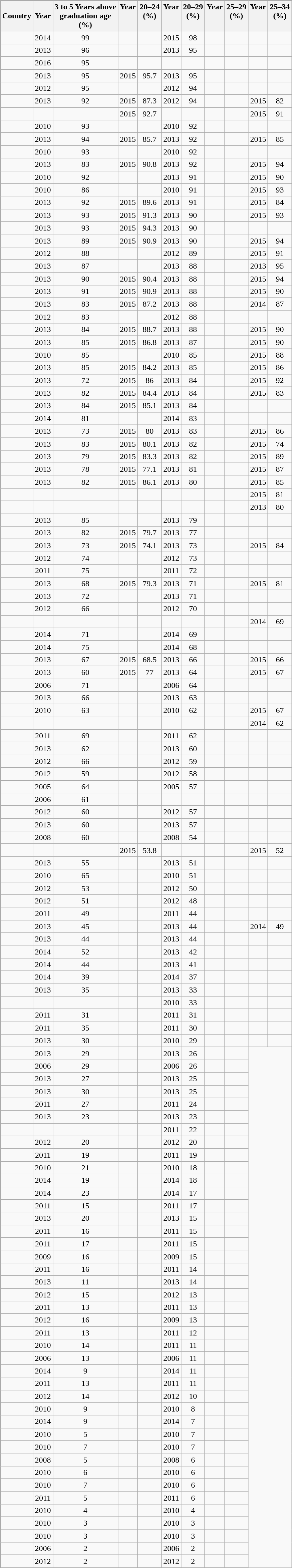<table>
<tr>
<td><br><table class="wikitable" style="text-align: right;">
<tr style="background:#ececec;">
</tr>
</table>
<table class="wikitable sortable" style="text-align:center">
<tr style="background:#ececec; vertical-align:top;">
<th><br>Country</th>
<th><br>Year</th>
<th>3 to 5 Years above <br>graduation age<br>(%)</th>
<th>Year</th>
<th>20–24<br>(%)</th>
<th>Year</th>
<th>20–29<br> (%) </th>
<th>Year</th>
<th>25–29<br>(%)</th>
<th>Year</th>
<th>25–34<br>(%)</th>
</tr>
<tr>
<td align=left></td>
<td>2014</td>
<td>99</td>
<td></td>
<td></td>
<td>2015</td>
<td>98</td>
<td></td>
<td></td>
<td></td>
<td></td>
</tr>
<tr>
<td align=left></td>
<td>2013</td>
<td>96</td>
<td></td>
<td></td>
<td>2013</td>
<td>95</td>
<td></td>
<td></td>
<td></td>
<td></td>
</tr>
<tr>
<td align=left></td>
<td>2016</td>
<td>95</td>
<td></td>
<td></td>
<td></td>
<td></td>
<td></td>
<td></td>
<td></td>
<td></td>
</tr>
<tr>
<td align=left></td>
<td>2013</td>
<td>95</td>
<td>2015</td>
<td>95.7</td>
<td>2013</td>
<td>95</td>
<td></td>
<td></td>
<td></td>
<td></td>
</tr>
<tr>
<td align=left></td>
<td>2012</td>
<td>95</td>
<td></td>
<td></td>
<td>2012</td>
<td>94</td>
<td></td>
<td></td>
<td></td>
<td></td>
</tr>
<tr>
<td align=left></td>
<td>2013</td>
<td>92</td>
<td>2015</td>
<td>87.3</td>
<td>2012</td>
<td>94</td>
<td></td>
<td></td>
<td>2015</td>
<td>82</td>
</tr>
<tr>
<td align=left></td>
<td></td>
<td></td>
<td>2015</td>
<td>92.7</td>
<td></td>
<td></td>
<td></td>
<td></td>
<td>2015</td>
<td>91</td>
</tr>
<tr>
<td align=left></td>
<td>2010</td>
<td>93</td>
<td></td>
<td></td>
<td>2010</td>
<td>92</td>
<td></td>
<td></td>
<td></td>
<td></td>
</tr>
<tr>
<td align=left></td>
<td>2013</td>
<td>94</td>
<td>2015</td>
<td>85.7</td>
<td>2013</td>
<td>92</td>
<td></td>
<td></td>
<td>2015</td>
<td>85</td>
</tr>
<tr>
<td align=left></td>
<td>2010</td>
<td>93</td>
<td></td>
<td></td>
<td>2010</td>
<td>92</td>
<td></td>
<td></td>
<td></td>
<td></td>
</tr>
<tr>
<td align=left></td>
<td>2013</td>
<td>83</td>
<td>2015</td>
<td>90.8</td>
<td>2013</td>
<td>92</td>
<td></td>
<td></td>
<td>2015</td>
<td>94</td>
</tr>
<tr>
<td align=left></td>
<td>2010</td>
<td>92</td>
<td></td>
<td></td>
<td>2013</td>
<td>91</td>
<td></td>
<td></td>
<td>2015</td>
<td>90</td>
</tr>
<tr>
<td align=left></td>
<td>2010</td>
<td>86</td>
<td></td>
<td></td>
<td>2010</td>
<td>91</td>
<td></td>
<td></td>
<td>2015</td>
<td>93</td>
</tr>
<tr>
<td align=left></td>
<td>2013</td>
<td>92</td>
<td>2015</td>
<td>89.6</td>
<td>2013</td>
<td>91</td>
<td></td>
<td></td>
<td>2015</td>
<td>84</td>
</tr>
<tr>
<td align=left></td>
<td>2013</td>
<td>93</td>
<td>2015</td>
<td>91.3</td>
<td>2013</td>
<td>90</td>
<td></td>
<td></td>
<td>2015</td>
<td>93</td>
</tr>
<tr>
<td align=left></td>
<td>2013</td>
<td>93</td>
<td>2015</td>
<td>94.3</td>
<td>2013</td>
<td>90</td>
<td></td>
<td></td>
<td></td>
<td></td>
</tr>
<tr>
<td align=left></td>
<td>2013</td>
<td>89</td>
<td>2015</td>
<td>90.9</td>
<td>2013</td>
<td>90</td>
<td></td>
<td></td>
<td>2015</td>
<td>94</td>
</tr>
<tr>
<td align=left></td>
<td>2012</td>
<td>88</td>
<td></td>
<td></td>
<td>2012</td>
<td>89</td>
<td></td>
<td></td>
<td>2015</td>
<td>91</td>
</tr>
<tr>
<td align=left></td>
<td>2013</td>
<td>87</td>
<td></td>
<td></td>
<td>2013</td>
<td>88</td>
<td></td>
<td></td>
<td>2013</td>
<td>95</td>
</tr>
<tr>
<td align=left></td>
<td>2013</td>
<td>90</td>
<td>2015</td>
<td>90.4</td>
<td>2013</td>
<td>88</td>
<td></td>
<td></td>
<td>2015</td>
<td>94</td>
</tr>
<tr>
<td align=left></td>
<td>2013</td>
<td>91</td>
<td>2015</td>
<td>90.9</td>
<td>2013</td>
<td>88</td>
<td></td>
<td></td>
<td>2015</td>
<td>90</td>
</tr>
<tr>
<td align=left></td>
<td>2013</td>
<td>83</td>
<td>2015</td>
<td>87.2</td>
<td>2013</td>
<td>88</td>
<td></td>
<td></td>
<td>2014</td>
<td>87</td>
</tr>
<tr>
<td align=left></td>
<td>2012</td>
<td>83</td>
<td></td>
<td></td>
<td>2012</td>
<td>88</td>
<td></td>
<td></td>
<td></td>
<td></td>
</tr>
<tr>
<td align=left></td>
<td>2013</td>
<td>84</td>
<td>2015</td>
<td>88.7</td>
<td>2013</td>
<td>88</td>
<td></td>
<td></td>
<td>2015</td>
<td>90</td>
</tr>
<tr>
<td align=left></td>
<td>2013</td>
<td>85</td>
<td>2015</td>
<td>86.8</td>
<td>2013</td>
<td>87</td>
<td></td>
<td></td>
<td>2015</td>
<td>90</td>
</tr>
<tr>
<td align=left></td>
<td>2010</td>
<td>85</td>
<td></td>
<td></td>
<td>2010</td>
<td>85</td>
<td></td>
<td></td>
<td>2015</td>
<td>88</td>
</tr>
<tr>
<td align=left></td>
<td>2013</td>
<td>85</td>
<td>2015</td>
<td>84.2</td>
<td>2013</td>
<td>85</td>
<td></td>
<td></td>
<td>2015</td>
<td>86</td>
</tr>
<tr>
<td align=left></td>
<td>2013</td>
<td>72</td>
<td>2015</td>
<td>86</td>
<td>2013</td>
<td>84</td>
<td></td>
<td></td>
<td>2015</td>
<td>92</td>
</tr>
<tr>
<td align=left></td>
<td>2013</td>
<td>82</td>
<td>2015</td>
<td>84.4</td>
<td>2013</td>
<td>84</td>
<td></td>
<td></td>
<td>2015</td>
<td>83</td>
</tr>
<tr>
<td align=left></td>
<td>2013</td>
<td>84</td>
<td>2015</td>
<td>85.1</td>
<td>2013</td>
<td>84</td>
<td></td>
<td></td>
<td></td>
<td></td>
</tr>
<tr>
<td align=left></td>
<td>2014</td>
<td>81</td>
<td></td>
<td></td>
<td>2014</td>
<td>83</td>
<td></td>
<td></td>
<td></td>
<td></td>
</tr>
<tr>
<td align=left></td>
<td>2013</td>
<td>73</td>
<td>2015</td>
<td>80</td>
<td>2013</td>
<td>83</td>
<td></td>
<td></td>
<td>2015</td>
<td>86</td>
</tr>
<tr>
<td align=left></td>
<td>2013</td>
<td>83</td>
<td>2015</td>
<td>80.1</td>
<td>2013</td>
<td>82</td>
<td></td>
<td></td>
<td>2015</td>
<td>74</td>
</tr>
<tr>
<td align=left></td>
<td>2013</td>
<td>79</td>
<td>2015</td>
<td>83.3</td>
<td>2013</td>
<td>82</td>
<td></td>
<td></td>
<td>2015</td>
<td>89</td>
</tr>
<tr>
<td align=left></td>
<td>2013</td>
<td>78</td>
<td>2015</td>
<td>77.1</td>
<td>2013</td>
<td>81</td>
<td></td>
<td></td>
<td>2015</td>
<td>87</td>
</tr>
<tr>
<td align=left></td>
<td>2013</td>
<td>82</td>
<td>2015</td>
<td>86.1</td>
<td>2013</td>
<td>80</td>
<td></td>
<td></td>
<td>2015</td>
<td>85</td>
</tr>
<tr>
<td align=left></td>
<td></td>
<td></td>
<td></td>
<td></td>
<td></td>
<td></td>
<td></td>
<td></td>
<td>2015</td>
<td>81</td>
</tr>
<tr>
<td align=left></td>
<td></td>
<td></td>
<td></td>
<td></td>
<td></td>
<td></td>
<td></td>
<td></td>
<td>2013</td>
<td>80</td>
</tr>
<tr>
<td align=left></td>
<td>2013</td>
<td>85</td>
<td></td>
<td></td>
<td>2013</td>
<td>79</td>
<td></td>
<td></td>
<td></td>
<td></td>
</tr>
<tr>
<td align=left></td>
<td>2013</td>
<td>82</td>
<td>2015</td>
<td>79.7</td>
<td>2013</td>
<td>77</td>
<td></td>
<td></td>
<td></td>
<td></td>
</tr>
<tr>
<td align=left></td>
<td>2013</td>
<td>73</td>
<td>2015</td>
<td>74.1</td>
<td>2013</td>
<td>73</td>
<td></td>
<td></td>
<td>2015</td>
<td>84</td>
</tr>
<tr>
<td align=left></td>
<td>2012</td>
<td>74</td>
<td></td>
<td></td>
<td>2012</td>
<td>73</td>
<td></td>
<td></td>
<td></td>
<td></td>
</tr>
<tr>
<td align=left></td>
<td>2011</td>
<td>75</td>
<td></td>
<td></td>
<td>2011</td>
<td>72</td>
<td></td>
<td></td>
<td></td>
<td></td>
</tr>
<tr>
<td align=left></td>
<td>2013</td>
<td>68</td>
<td>2015</td>
<td>79.3</td>
<td>2013</td>
<td>71</td>
<td></td>
<td></td>
<td>2015</td>
<td>81</td>
</tr>
<tr>
<td align=left></td>
<td>2013</td>
<td>72</td>
<td></td>
<td></td>
<td>2013</td>
<td>71</td>
<td></td>
<td></td>
<td></td>
<td></td>
</tr>
<tr>
<td align=left></td>
<td>2012</td>
<td>66</td>
<td></td>
<td></td>
<td>2012</td>
<td>70</td>
<td></td>
<td></td>
<td></td>
<td></td>
</tr>
<tr>
<td align=left></td>
<td></td>
<td></td>
<td></td>
<td></td>
<td></td>
<td></td>
<td></td>
<td></td>
<td>2014</td>
<td>69</td>
</tr>
<tr>
<td align=left></td>
<td>2014</td>
<td>71</td>
<td></td>
<td></td>
<td>2014</td>
<td>69</td>
<td></td>
<td></td>
<td></td>
<td></td>
</tr>
<tr>
<td align=left></td>
<td>2014</td>
<td>75</td>
<td></td>
<td></td>
<td>2014</td>
<td>68</td>
<td></td>
<td></td>
<td></td>
<td></td>
</tr>
<tr>
<td align=left></td>
<td>2013</td>
<td>67</td>
<td>2015</td>
<td>68.5</td>
<td>2013</td>
<td>66</td>
<td></td>
<td></td>
<td>2015</td>
<td>66</td>
</tr>
<tr>
<td align=left></td>
<td>2013</td>
<td>60</td>
<td>2015</td>
<td>77</td>
<td>2013</td>
<td>64</td>
<td></td>
<td></td>
<td>2015</td>
<td>67</td>
</tr>
<tr>
<td align=left></td>
<td>2006</td>
<td>71</td>
<td></td>
<td></td>
<td>2006</td>
<td>64</td>
<td></td>
<td></td>
<td></td>
<td></td>
</tr>
<tr>
<td align=left></td>
<td>2013</td>
<td>66</td>
<td></td>
<td></td>
<td>2013</td>
<td>63</td>
<td></td>
<td></td>
<td></td>
<td></td>
</tr>
<tr>
<td align=left></td>
<td>2010</td>
<td>63</td>
<td></td>
<td></td>
<td>2010</td>
<td>62</td>
<td></td>
<td></td>
<td>2015</td>
<td>67</td>
</tr>
<tr>
<td align=left></td>
<td></td>
<td></td>
<td></td>
<td></td>
<td></td>
<td></td>
<td></td>
<td></td>
<td>2014</td>
<td>62</td>
</tr>
<tr>
<td align=left></td>
<td>2011</td>
<td>69</td>
<td></td>
<td></td>
<td>2011</td>
<td>62</td>
<td></td>
<td></td>
<td></td>
<td></td>
</tr>
<tr>
<td align=left></td>
<td>2013</td>
<td>62</td>
<td></td>
<td></td>
<td>2013</td>
<td>60</td>
<td></td>
<td></td>
<td></td>
<td></td>
</tr>
<tr>
<td align=left></td>
<td>2012</td>
<td>66</td>
<td></td>
<td></td>
<td>2012</td>
<td>59</td>
<td></td>
<td></td>
<td></td>
<td></td>
</tr>
<tr>
<td align=left></td>
<td>2012</td>
<td>59</td>
<td></td>
<td></td>
<td>2012</td>
<td>58</td>
<td></td>
<td></td>
<td></td>
<td></td>
</tr>
<tr>
<td align=left></td>
<td>2005</td>
<td>64</td>
<td></td>
<td></td>
<td>2005</td>
<td>57</td>
<td></td>
<td></td>
<td></td>
<td></td>
</tr>
<tr>
<td align=left></td>
<td>2006</td>
<td>61</td>
<td></td>
<td></td>
<td></td>
<td></td>
<td></td>
<td></td>
<td></td>
<td></td>
</tr>
<tr>
<td align=left></td>
<td>2012</td>
<td>60</td>
<td></td>
<td></td>
<td>2012</td>
<td>57</td>
<td></td>
<td></td>
<td></td>
<td></td>
</tr>
<tr>
<td align=left></td>
<td>2013</td>
<td>60</td>
<td></td>
<td></td>
<td>2013</td>
<td>57</td>
<td></td>
<td></td>
<td></td>
<td></td>
</tr>
<tr>
<td align=left></td>
<td>2008</td>
<td>60</td>
<td></td>
<td></td>
<td>2008</td>
<td>54</td>
<td></td>
<td></td>
<td></td>
<td></td>
</tr>
<tr>
<td align=left></td>
<td></td>
<td></td>
<td>2015</td>
<td>53.8</td>
<td></td>
<td></td>
<td></td>
<td></td>
<td>2015</td>
<td>52</td>
</tr>
<tr>
<td align=left></td>
<td>2013</td>
<td>55</td>
<td></td>
<td></td>
<td>2013</td>
<td>51</td>
<td></td>
<td></td>
<td></td>
<td></td>
</tr>
<tr>
<td align=left></td>
<td>2010</td>
<td>65</td>
<td></td>
<td></td>
<td>2010</td>
<td>51</td>
<td></td>
<td></td>
<td></td>
<td></td>
</tr>
<tr>
<td align=left></td>
<td>2012</td>
<td>53</td>
<td></td>
<td></td>
<td>2012</td>
<td>50</td>
<td></td>
<td></td>
<td></td>
<td></td>
</tr>
<tr>
<td align=left></td>
<td>2012</td>
<td>51</td>
<td></td>
<td></td>
<td>2012</td>
<td>48</td>
<td></td>
<td></td>
<td></td>
<td></td>
</tr>
<tr>
<td align=left></td>
<td>2011</td>
<td>49</td>
<td></td>
<td></td>
<td>2011</td>
<td>44</td>
<td></td>
<td></td>
<td></td>
<td></td>
</tr>
<tr>
<td align=left></td>
<td>2013</td>
<td>45</td>
<td></td>
<td></td>
<td>2013</td>
<td>44</td>
<td></td>
<td></td>
<td>2014</td>
<td>49</td>
</tr>
<tr>
<td align=left></td>
<td>2013</td>
<td>44</td>
<td></td>
<td></td>
<td>2013</td>
<td>44</td>
<td></td>
<td></td>
<td></td>
<td></td>
</tr>
<tr>
<td align=left></td>
<td>2014</td>
<td>52</td>
<td></td>
<td></td>
<td>2013</td>
<td>42</td>
<td></td>
<td></td>
<td></td>
<td></td>
</tr>
<tr>
<td align=left></td>
<td>2014</td>
<td>44</td>
<td></td>
<td></td>
<td>2013</td>
<td>41</td>
<td></td>
<td></td>
<td></td>
<td></td>
</tr>
<tr>
<td align=left></td>
<td>2014</td>
<td>39</td>
<td></td>
<td></td>
<td>2014</td>
<td>37</td>
<td></td>
<td></td>
<td></td>
<td></td>
</tr>
<tr>
<td align=left></td>
<td>2013</td>
<td>35</td>
<td></td>
<td></td>
<td>2013</td>
<td>33</td>
<td></td>
<td></td>
<td></td>
<td></td>
</tr>
<tr>
<td align=left></td>
<td></td>
<td></td>
<td></td>
<td></td>
<td>2010</td>
<td>33</td>
<td></td>
<td></td>
<td></td>
<td></td>
</tr>
<tr>
<td align=left></td>
<td>2011</td>
<td>31</td>
<td></td>
<td></td>
<td>2011</td>
<td>31</td>
<td></td>
<td></td>
<td></td>
<td></td>
</tr>
<tr>
<td align=left></td>
<td>2011</td>
<td>35</td>
<td></td>
<td></td>
<td>2011</td>
<td>30</td>
<td></td>
<td></td>
<td></td>
<td></td>
</tr>
<tr>
<td align=left></td>
<td>2013</td>
<td>30</td>
<td></td>
<td></td>
<td>2010</td>
<td>29</td>
<td></td>
<td></td>
<td></td>
<td></td>
</tr>
<tr>
<td align=left></td>
<td>2013</td>
<td>29</td>
<td></td>
<td></td>
<td>2013</td>
<td>26</td>
<td></td>
<td></td>
</tr>
<tr>
<td align=left></td>
<td>2006</td>
<td>29</td>
<td></td>
<td></td>
<td>2006</td>
<td>26</td>
<td></td>
<td></td>
</tr>
<tr>
<td align=left></td>
<td>2013</td>
<td>27</td>
<td></td>
<td></td>
<td>2013</td>
<td>25</td>
<td></td>
<td></td>
</tr>
<tr>
<td align=left></td>
<td>2013</td>
<td>30</td>
<td></td>
<td></td>
<td>2013</td>
<td>25</td>
<td></td>
<td></td>
</tr>
<tr>
<td align=left></td>
<td>2011</td>
<td>27</td>
<td></td>
<td></td>
<td>2011</td>
<td>24</td>
<td></td>
<td></td>
</tr>
<tr>
<td align=left></td>
<td>2013</td>
<td>23</td>
<td></td>
<td></td>
<td>2013</td>
<td>23</td>
<td></td>
<td></td>
</tr>
<tr>
<td align=left></td>
<td></td>
<td></td>
<td></td>
<td></td>
<td>2011</td>
<td>22</td>
<td></td>
<td></td>
</tr>
<tr>
<td align=left></td>
<td>2012</td>
<td>20</td>
<td></td>
<td></td>
<td>2012</td>
<td>20</td>
<td></td>
<td></td>
</tr>
<tr>
<td align=left></td>
<td>2011</td>
<td>19</td>
<td></td>
<td></td>
<td>2011</td>
<td>19</td>
<td></td>
<td></td>
</tr>
<tr>
<td align=left></td>
<td>2010</td>
<td>21</td>
<td></td>
<td></td>
<td>2010</td>
<td>18</td>
<td></td>
<td></td>
</tr>
<tr>
<td align=left></td>
<td>2014</td>
<td>19</td>
<td></td>
<td></td>
<td>2014</td>
<td>18</td>
<td></td>
<td></td>
</tr>
<tr>
<td align=left></td>
<td>2014</td>
<td>23</td>
<td></td>
<td></td>
<td>2014</td>
<td>17</td>
<td></td>
<td></td>
</tr>
<tr>
<td align=left></td>
<td>2011</td>
<td>15</td>
<td></td>
<td></td>
<td>2011</td>
<td>17</td>
<td></td>
<td></td>
</tr>
<tr>
<td align=left></td>
<td>2013</td>
<td>20</td>
<td></td>
<td></td>
<td>2013</td>
<td>15</td>
<td></td>
<td></td>
</tr>
<tr>
<td align=left></td>
<td>2011</td>
<td>16</td>
<td></td>
<td></td>
<td>2011</td>
<td>15</td>
<td></td>
<td></td>
</tr>
<tr>
<td align=left></td>
<td>2011</td>
<td>17</td>
<td></td>
<td></td>
<td>2011</td>
<td>15</td>
<td></td>
<td></td>
</tr>
<tr>
<td align=left></td>
<td>2009</td>
<td>16</td>
<td></td>
<td></td>
<td>2009</td>
<td>15</td>
<td></td>
<td></td>
</tr>
<tr>
<td align=left></td>
<td>2011</td>
<td>16</td>
<td></td>
<td></td>
<td>2011</td>
<td>14</td>
<td></td>
<td></td>
</tr>
<tr>
<td align=left></td>
<td>2013</td>
<td>11</td>
<td></td>
<td></td>
<td>2013</td>
<td>14</td>
<td></td>
<td></td>
</tr>
<tr>
<td align=left></td>
<td>2012</td>
<td>15</td>
<td></td>
<td></td>
<td>2012</td>
<td>13</td>
<td></td>
<td></td>
</tr>
<tr>
<td align=left></td>
<td>2011</td>
<td>13</td>
<td></td>
<td></td>
<td>2011</td>
<td>13</td>
<td></td>
<td></td>
</tr>
<tr>
<td align=left></td>
<td>2012</td>
<td>16</td>
<td></td>
<td></td>
<td>2009</td>
<td>13</td>
<td></td>
<td></td>
</tr>
<tr>
<td align=left></td>
<td>2011</td>
<td>13</td>
<td></td>
<td></td>
<td>2011</td>
<td>12</td>
<td></td>
<td></td>
</tr>
<tr>
<td align=left></td>
<td>2010</td>
<td>14</td>
<td></td>
<td></td>
<td>2011</td>
<td>11</td>
<td></td>
<td></td>
</tr>
<tr>
<td align=left></td>
<td>2006</td>
<td>13</td>
<td></td>
<td></td>
<td>2006</td>
<td>11</td>
<td></td>
<td></td>
</tr>
<tr>
<td align=left></td>
<td>2014</td>
<td>9</td>
<td></td>
<td></td>
<td>2014</td>
<td>11</td>
<td></td>
<td></td>
</tr>
<tr>
<td align=left></td>
<td>2011</td>
<td>13</td>
<td></td>
<td></td>
<td>2011</td>
<td>11</td>
<td></td>
<td></td>
</tr>
<tr>
<td align=left></td>
<td>2012</td>
<td>14</td>
<td></td>
<td></td>
<td>2012</td>
<td>10</td>
<td></td>
<td></td>
</tr>
<tr>
<td align=left></td>
<td>2010</td>
<td>9</td>
<td></td>
<td></td>
<td>2010</td>
<td>8</td>
<td></td>
<td></td>
</tr>
<tr>
<td align=left></td>
<td>2014</td>
<td>9</td>
<td></td>
<td></td>
<td>2014</td>
<td>7</td>
<td></td>
<td></td>
</tr>
<tr>
<td align=left></td>
<td>2010</td>
<td>5</td>
<td></td>
<td></td>
<td>2010</td>
<td>7</td>
<td></td>
<td></td>
</tr>
<tr>
<td align=left></td>
<td>2010</td>
<td>7</td>
<td></td>
<td></td>
<td>2010</td>
<td>7</td>
<td></td>
<td></td>
</tr>
<tr>
<td align=left></td>
<td>2008</td>
<td>5</td>
<td></td>
<td></td>
<td>2008</td>
<td>6</td>
<td></td>
<td></td>
</tr>
<tr>
<td align=left></td>
<td>2010</td>
<td>6</td>
<td></td>
<td></td>
<td>2010</td>
<td>6</td>
<td></td>
<td></td>
</tr>
<tr>
<td align=left></td>
<td>2010</td>
<td>7</td>
<td></td>
<td></td>
<td>2010</td>
<td>6</td>
<td></td>
<td></td>
</tr>
<tr>
<td align=left></td>
<td>2011</td>
<td>5</td>
<td></td>
<td></td>
<td>2011</td>
<td>6</td>
<td></td>
<td></td>
</tr>
<tr>
<td align=left></td>
<td>2010</td>
<td>4</td>
<td></td>
<td></td>
<td>2010</td>
<td>4</td>
<td></td>
<td></td>
</tr>
<tr>
<td align=left></td>
<td>2010</td>
<td>3</td>
<td></td>
<td></td>
<td>2010</td>
<td>3</td>
<td></td>
<td></td>
</tr>
<tr>
<td align=left></td>
<td>2010</td>
<td>3</td>
<td></td>
<td></td>
<td>2010</td>
<td>3</td>
<td></td>
<td></td>
</tr>
<tr>
<td align=left></td>
<td>2006</td>
<td>2</td>
<td></td>
<td></td>
<td>2006</td>
<td>2</td>
<td></td>
<td></td>
</tr>
<tr>
<td align=left></td>
<td>2012</td>
<td>2</td>
<td></td>
<td></td>
<td>2012</td>
<td>2</td>
<td></td>
<td></td>
</tr>
<tr>
</tr>
</table>
</td>
</tr>
</table>
